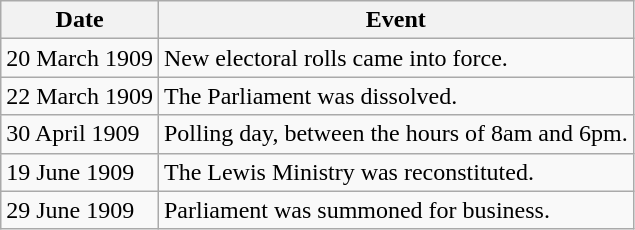<table class="wikitable">
<tr>
<th>Date</th>
<th>Event</th>
</tr>
<tr>
<td>20 March 1909</td>
<td>New electoral rolls came into force.</td>
</tr>
<tr>
<td>22 March 1909</td>
<td>The Parliament was dissolved.</td>
</tr>
<tr>
<td>30 April 1909</td>
<td>Polling day, between the hours of 8am and 6pm.</td>
</tr>
<tr>
<td>19 June 1909</td>
<td>The Lewis Ministry was reconstituted.</td>
</tr>
<tr>
<td>29 June 1909</td>
<td>Parliament was summoned for business.</td>
</tr>
</table>
